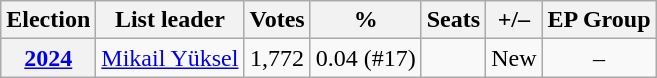<table class="wikitable" style="text-align:center;">
<tr>
<th>Election</th>
<th>List leader</th>
<th>Votes</th>
<th>%</th>
<th>Seats</th>
<th>+/–</th>
<th>EP Group</th>
</tr>
<tr>
<th><a href='#'>2024</a></th>
<td><a href='#'>Mikail Yüksel</a></td>
<td>1,772</td>
<td>0.04 (#17)</td>
<td></td>
<td>New</td>
<td>–</td>
</tr>
</table>
